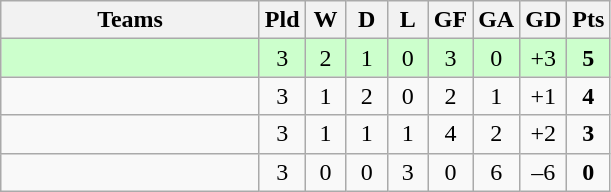<table class="wikitable" style="text-align: center;">
<tr>
<th width=165>Teams</th>
<th width=20>Pld</th>
<th width=20>W</th>
<th width=20>D</th>
<th width=20>L</th>
<th width=20>GF</th>
<th width=20>GA</th>
<th width=20>GD</th>
<th width=20>Pts</th>
</tr>
<tr align=center style="background:#ccffcc;">
<td style="text-align:left;"></td>
<td>3</td>
<td>2</td>
<td>1</td>
<td>0</td>
<td>3</td>
<td>0</td>
<td>+3</td>
<td><strong>5</strong></td>
</tr>
<tr align=center>
<td style="text-align:left;"></td>
<td>3</td>
<td>1</td>
<td>2</td>
<td>0</td>
<td>2</td>
<td>1</td>
<td>+1</td>
<td><strong>4</strong></td>
</tr>
<tr align=center>
<td style="text-align:left;"></td>
<td>3</td>
<td>1</td>
<td>1</td>
<td>1</td>
<td>4</td>
<td>2</td>
<td>+2</td>
<td><strong>3</strong></td>
</tr>
<tr align=center>
<td style="text-align:left;"></td>
<td>3</td>
<td>0</td>
<td>0</td>
<td>3</td>
<td>0</td>
<td>6</td>
<td>–6</td>
<td><strong>0</strong></td>
</tr>
</table>
